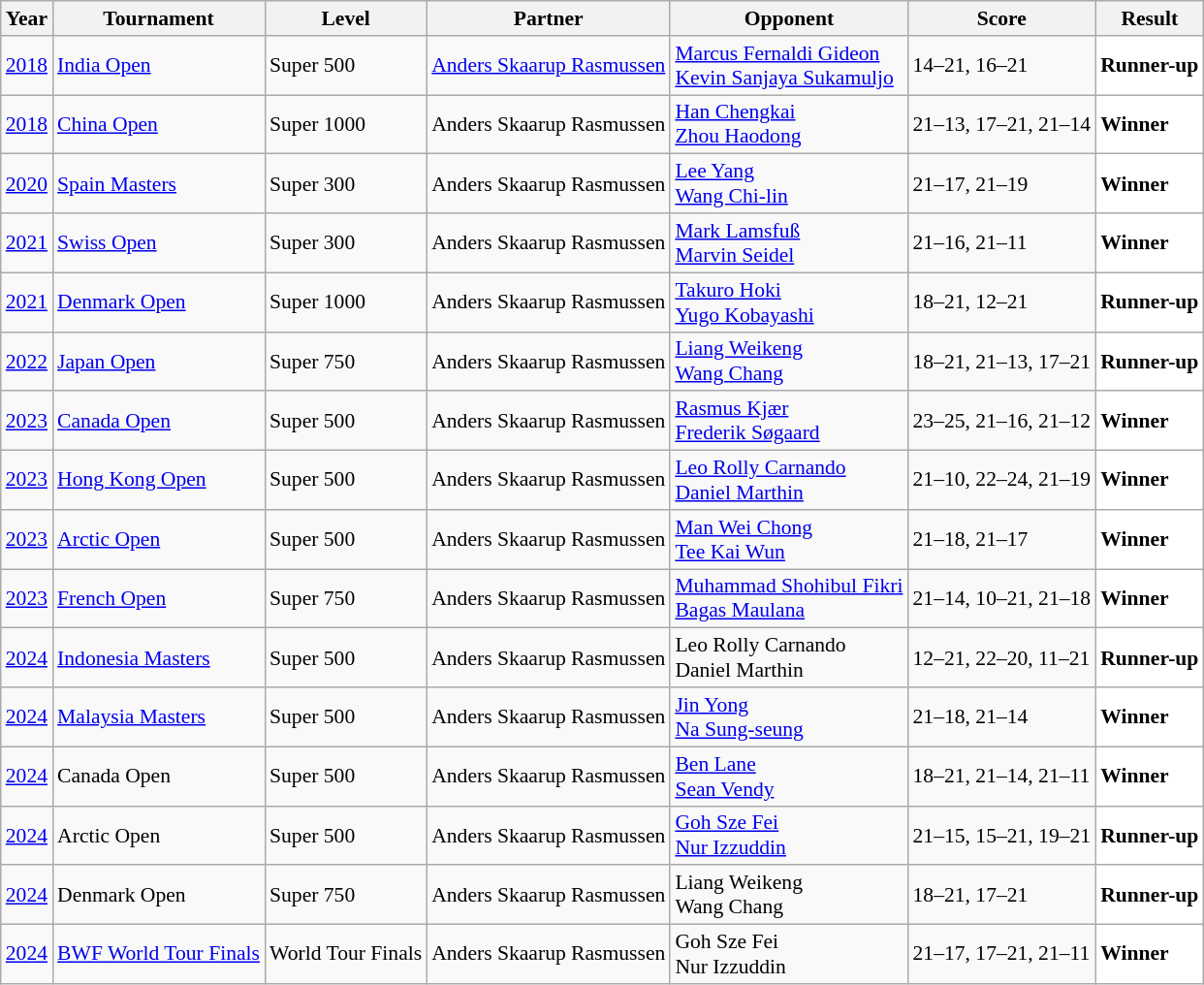<table class="sortable wikitable" style="font-size: 90%;">
<tr>
<th>Year</th>
<th>Tournament</th>
<th>Level</th>
<th>Partner</th>
<th>Opponent</th>
<th>Score</th>
<th>Result</th>
</tr>
<tr>
<td align="center"><a href='#'>2018</a></td>
<td align="left"><a href='#'>India Open</a></td>
<td align="left">Super 500</td>
<td align="left"> <a href='#'>Anders Skaarup Rasmussen</a></td>
<td align="left"> <a href='#'>Marcus Fernaldi Gideon</a><br> <a href='#'>Kevin Sanjaya Sukamuljo</a></td>
<td align="left">14–21, 16–21</td>
<td style="text-align:left; background:white"> <strong>Runner-up</strong></td>
</tr>
<tr>
<td align="center"><a href='#'>2018</a></td>
<td align="left"><a href='#'>China Open</a></td>
<td align="left">Super 1000</td>
<td align="left"> Anders Skaarup Rasmussen</td>
<td align="left"> <a href='#'>Han Chengkai</a><br> <a href='#'>Zhou Haodong</a></td>
<td align="left">21–13, 17–21, 21–14</td>
<td style="text-align:left; background:white"> <strong>Winner</strong></td>
</tr>
<tr>
<td align="center"><a href='#'>2020</a></td>
<td align="left"><a href='#'>Spain Masters</a></td>
<td align="left">Super 300</td>
<td align="left"> Anders Skaarup Rasmussen</td>
<td align="left"> <a href='#'>Lee Yang</a> <br> <a href='#'>Wang Chi-lin</a></td>
<td align="left">21–17, 21–19</td>
<td style="text-align:left; background:white"> <strong>Winner</strong></td>
</tr>
<tr>
<td align="center"><a href='#'>2021</a></td>
<td align="left"><a href='#'>Swiss Open</a></td>
<td align="left">Super 300</td>
<td align="left"> Anders Skaarup Rasmussen</td>
<td align="left"> <a href='#'>Mark Lamsfuß</a><br> <a href='#'>Marvin Seidel</a></td>
<td align="left">21–16, 21–11</td>
<td style="text-align:left; background:white"> <strong>Winner</strong></td>
</tr>
<tr>
<td align="center"><a href='#'>2021</a></td>
<td align="left"><a href='#'>Denmark Open</a></td>
<td align="left">Super 1000</td>
<td align="left"> Anders Skaarup Rasmussen</td>
<td align="left"> <a href='#'>Takuro Hoki</a><br> <a href='#'>Yugo Kobayashi</a></td>
<td align="left">18–21, 12–21</td>
<td style="text-align:left; background:white"> <strong>Runner-up</strong></td>
</tr>
<tr>
<td align="center"><a href='#'>2022</a></td>
<td align="left"><a href='#'>Japan Open</a></td>
<td align="left">Super 750</td>
<td align="left"> Anders Skaarup Rasmussen</td>
<td align="left"> <a href='#'>Liang Weikeng</a><br> <a href='#'>Wang Chang</a></td>
<td align="left">18–21, 21–13, 17–21</td>
<td style="text-align:left; background:white"> <strong>Runner-up</strong></td>
</tr>
<tr>
<td align="center"><a href='#'>2023</a></td>
<td align="left"><a href='#'>Canada Open</a></td>
<td align="left">Super 500</td>
<td align="left"> Anders Skaarup Rasmussen</td>
<td align="left"> <a href='#'>Rasmus Kjær</a><br> <a href='#'>Frederik Søgaard</a></td>
<td align="left">23–25, 21–16, 21–12</td>
<td style="text-align:left; background:white"> <strong>Winner</strong></td>
</tr>
<tr>
<td align="center"><a href='#'>2023</a></td>
<td align="left"><a href='#'>Hong Kong Open</a></td>
<td align="left">Super 500</td>
<td align="left"> Anders Skaarup Rasmussen</td>
<td align="left"> <a href='#'>Leo Rolly Carnando</a><br> <a href='#'>Daniel Marthin</a></td>
<td align="left">21–10, 22–24, 21–19</td>
<td style="text-align:left; background:white"> <strong>Winner</strong></td>
</tr>
<tr>
<td align="center"><a href='#'>2023</a></td>
<td align="left"><a href='#'>Arctic Open</a></td>
<td align="left">Super 500</td>
<td align="left"> Anders Skaarup Rasmussen</td>
<td align="left"> <a href='#'>Man Wei Chong</a><br> <a href='#'>Tee Kai Wun</a></td>
<td align="left">21–18, 21–17</td>
<td style="text-align:left; background:white"> <strong>Winner</strong></td>
</tr>
<tr>
<td align="center"><a href='#'>2023</a></td>
<td align="left"><a href='#'>French Open</a></td>
<td align="left">Super 750</td>
<td align="left"> Anders Skaarup Rasmussen</td>
<td align="left"> <a href='#'>Muhammad Shohibul Fikri</a><br> <a href='#'>Bagas Maulana</a></td>
<td align="left">21–14, 10–21, 21–18</td>
<td style="text-align:left; background:white"> <strong>Winner</strong></td>
</tr>
<tr>
<td align="center"><a href='#'>2024</a></td>
<td align="left"><a href='#'>Indonesia Masters</a></td>
<td align="left">Super 500</td>
<td align="left"> Anders Skaarup Rasmussen</td>
<td align="left"> Leo Rolly Carnando<br> Daniel Marthin</td>
<td align="left">12–21, 22–20, 11–21</td>
<td style="text-align:left; background:white"> <strong>Runner-up</strong></td>
</tr>
<tr>
<td align="center"><a href='#'>2024</a></td>
<td align="left"><a href='#'>Malaysia Masters</a></td>
<td align="left">Super 500</td>
<td align="left"> Anders Skaarup Rasmussen</td>
<td align="left"> <a href='#'>Jin Yong</a><br> <a href='#'>Na Sung-seung</a></td>
<td align="left">21–18, 21–14</td>
<td style="text-align:left; background:white"> <strong>Winner</strong></td>
</tr>
<tr>
<td align="center"><a href='#'>2024</a></td>
<td align="left">Canada Open</td>
<td align="left">Super 500</td>
<td align="left"> Anders Skaarup Rasmussen</td>
<td align="left"> <a href='#'>Ben Lane</a><br>  <a href='#'>Sean Vendy</a></td>
<td align="left">18–21, 21–14, 21–11</td>
<td style="text-align:left; background:white"> <strong>Winner</strong></td>
</tr>
<tr>
<td align="center"><a href='#'>2024</a></td>
<td align="left">Arctic Open</td>
<td align="left">Super 500</td>
<td align="left"> Anders Skaarup Rasmussen</td>
<td align="left"> <a href='#'>Goh Sze Fei</a><br> <a href='#'>Nur Izzuddin</a></td>
<td align="left">21–15, 15–21, 19–21</td>
<td style="text-align:left; background:white"> <strong>Runner-up</strong></td>
</tr>
<tr>
<td align="center"><a href='#'>2024</a></td>
<td align="left">Denmark Open</td>
<td align="left">Super 750</td>
<td align="left"> Anders Skaarup Rasmussen</td>
<td align="left"> Liang Weikeng<br> Wang Chang</td>
<td align="left">18–21, 17–21</td>
<td style="text-align:left; background:white"> <strong>Runner-up</strong></td>
</tr>
<tr>
<td align="center"><a href='#'>2024</a></td>
<td align="left"><a href='#'>BWF World Tour Finals</a></td>
<td align="left">World Tour Finals</td>
<td align="left"> Anders Skaarup Rasmussen</td>
<td align="left"> Goh Sze Fei<br> Nur Izzuddin</td>
<td align="left">21–17, 17–21, 21–11</td>
<td style="text-align:left; background: white"> <strong>Winner</strong></td>
</tr>
</table>
